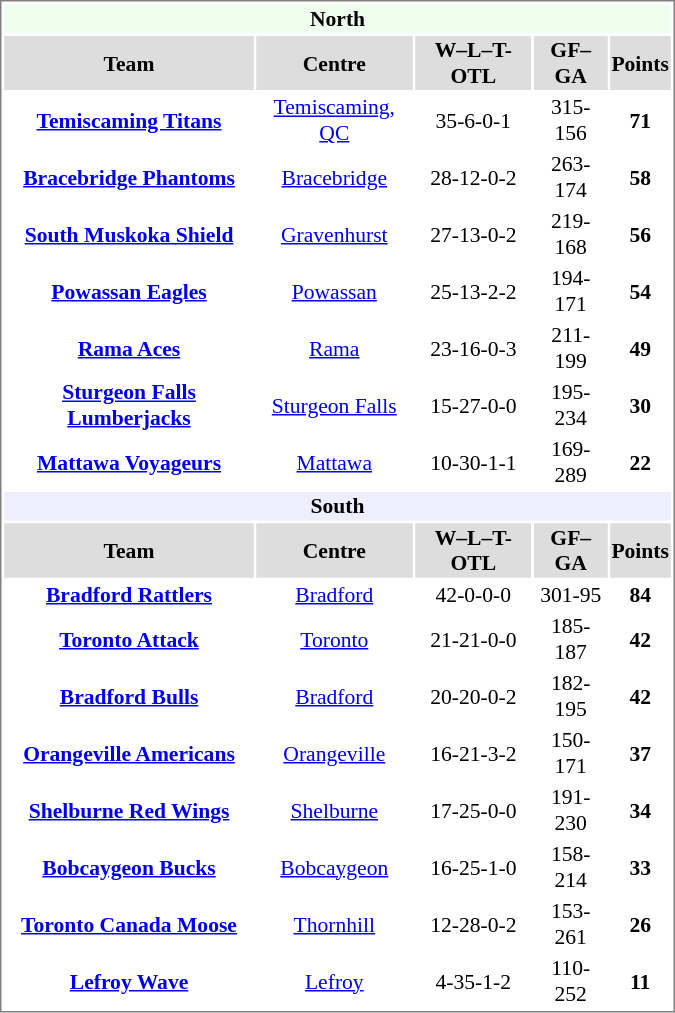<table cellpadding="0">
<tr align="left" style="vertical-align: top">
<td></td>
<td><br><table cellpadding="1" width="450px" style="font-size: 90%; border: 1px solid gray;">
<tr align="center" bgcolor="#eeffee">
<td colspan="11"><strong>North</strong></td>
</tr>
<tr align="center" bgcolor="#dddddd">
<th style="background: #DDDDDD;">Team</th>
<th style="background: #DDDDDD;">Centre</th>
<th style="background: #DDDDDD;">W–L–T-OTL</th>
<th style="background: #DDDDDD;">GF–GA</th>
<th style="background: #DDDDDD;">Points</th>
</tr>
<tr align="center">
<td><strong><a href='#'>Temiscaming Titans</a></strong></td>
<td><a href='#'>Temiscaming, QC</a></td>
<td>35-6-0-1</td>
<td>315-156</td>
<td><strong>71</strong></td>
</tr>
<tr align="center">
<td><strong><a href='#'>Bracebridge Phantoms</a></strong></td>
<td><a href='#'>Bracebridge</a></td>
<td>28-12-0-2</td>
<td>263-174</td>
<td><strong>58</strong></td>
</tr>
<tr align="center">
<td><strong><a href='#'>South Muskoka Shield</a></strong></td>
<td><a href='#'>Gravenhurst</a></td>
<td>27-13-0-2</td>
<td>219-168</td>
<td><strong>56</strong></td>
</tr>
<tr align="center">
<td><strong><a href='#'>Powassan Eagles</a></strong></td>
<td><a href='#'>Powassan</a></td>
<td>25-13-2-2</td>
<td>194-171</td>
<td><strong>54</strong></td>
</tr>
<tr align="center">
<td><strong><a href='#'>Rama Aces</a></strong></td>
<td><a href='#'>Rama</a></td>
<td>23-16-0-3</td>
<td>211-199</td>
<td><strong>49</strong></td>
</tr>
<tr align="center">
<td><strong><a href='#'>Sturgeon Falls Lumberjacks</a></strong></td>
<td><a href='#'>Sturgeon Falls</a></td>
<td>15-27-0-0</td>
<td>195-234</td>
<td><strong>30</strong></td>
</tr>
<tr align="center">
<td><strong><a href='#'>Mattawa Voyageurs</a></strong></td>
<td><a href='#'>Mattawa</a></td>
<td>10-30-1-1</td>
<td>169-289</td>
<td><strong>22</strong></td>
</tr>
<tr align="center" bgcolor="#eeeeff">
<td colspan="11"><strong>South</strong></td>
</tr>
<tr align="center" bgcolor="#dddddd">
<th style="background: #DDDDDD;">Team</th>
<th style="background: #DDDDDD;">Centre</th>
<th style="background: #DDDDDD;">W–L–T-OTL</th>
<th style="background: #DDDDDD;">GF–GA</th>
<th style="background: #DDDDDD;">Points</th>
</tr>
<tr align="center">
<td><strong><a href='#'>Bradford Rattlers</a></strong></td>
<td><a href='#'>Bradford</a></td>
<td>42-0-0-0</td>
<td>301-95</td>
<td><strong>84</strong></td>
</tr>
<tr align="center">
<td><strong><a href='#'>Toronto Attack</a></strong></td>
<td><a href='#'>Toronto</a></td>
<td>21-21-0-0</td>
<td>185-187</td>
<td><strong>42</strong></td>
</tr>
<tr align="center">
<td><strong><a href='#'>Bradford Bulls</a></strong></td>
<td><a href='#'>Bradford</a></td>
<td>20-20-0-2</td>
<td>182-195</td>
<td><strong>42</strong></td>
</tr>
<tr align="center">
<td><strong><a href='#'>Orangeville Americans</a></strong></td>
<td><a href='#'>Orangeville</a></td>
<td>16-21-3-2</td>
<td>150-171</td>
<td><strong>37</strong></td>
</tr>
<tr align="center">
<td><strong><a href='#'>Shelburne Red Wings</a></strong></td>
<td><a href='#'>Shelburne</a></td>
<td>17-25-0-0</td>
<td>191-230</td>
<td><strong>34</strong></td>
</tr>
<tr align="center">
<td><strong><a href='#'>Bobcaygeon Bucks</a></strong></td>
<td><a href='#'>Bobcaygeon</a></td>
<td>16-25-1-0</td>
<td>158-214</td>
<td><strong>33</strong></td>
</tr>
<tr align="center">
<td><strong><a href='#'>Toronto Canada Moose</a></strong></td>
<td><a href='#'>Thornhill</a></td>
<td>12-28-0-2</td>
<td>153-261</td>
<td><strong>26</strong></td>
</tr>
<tr align="center">
<td><strong><a href='#'>Lefroy Wave</a></strong></td>
<td><a href='#'>Lefroy</a></td>
<td>4-35-1-2</td>
<td>110-252</td>
<td><strong>11</strong></td>
</tr>
</table>
</td>
</tr>
</table>
